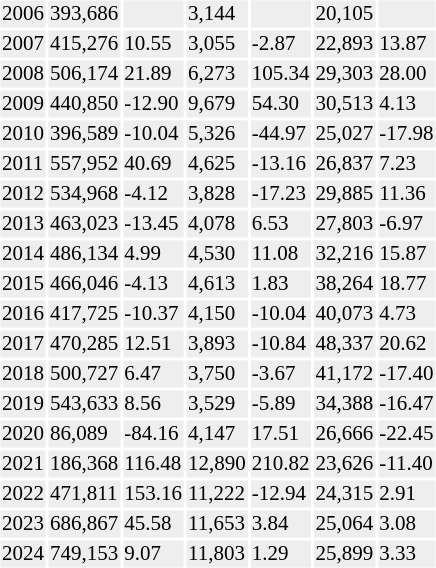<table class="toccolours sortable" style="padding:0.5em;font-size: 87.5%">
<tr>
<th></th>
<th></th>
<th></th>
<th></th>
<th></th>
<th></th>
<th></th>
</tr>
<tr style="background:#eee;">
<td>2006</td>
<td>393,686</td>
<td></td>
<td>3,144</td>
<td></td>
<td>20,105</td>
<td></td>
</tr>
<tr style="background:#eee;">
<td>2007</td>
<td>415,276</td>
<td>10.55</td>
<td>3,055</td>
<td>-2.87</td>
<td>22,893</td>
<td>13.87</td>
</tr>
<tr style="background:#eee;">
<td>2008</td>
<td>506,174</td>
<td>21.89</td>
<td>6,273</td>
<td>105.34</td>
<td>29,303</td>
<td>28.00</td>
</tr>
<tr style="background:#eee;">
<td>2009</td>
<td>440,850</td>
<td>-12.90</td>
<td>9,679</td>
<td>54.30</td>
<td>30,513</td>
<td>4.13</td>
</tr>
<tr style="background:#eee;">
<td>2010</td>
<td>396,589</td>
<td>-10.04</td>
<td>5,326</td>
<td>-44.97</td>
<td>25,027</td>
<td>-17.98</td>
</tr>
<tr style="background:#eee;">
<td>2011</td>
<td>557,952</td>
<td>40.69</td>
<td>4,625</td>
<td>-13.16</td>
<td>26,837</td>
<td>7.23</td>
</tr>
<tr style="background:#eee;">
<td>2012</td>
<td>534,968</td>
<td>-4.12</td>
<td>3,828</td>
<td>-17.23</td>
<td>29,885</td>
<td>11.36</td>
</tr>
<tr style="background:#eee;">
<td>2013</td>
<td>463,023</td>
<td>-13.45</td>
<td>4,078</td>
<td>6.53</td>
<td>27,803</td>
<td>-6.97</td>
</tr>
<tr style="background:#eee;">
<td>2014</td>
<td>486,134</td>
<td>4.99</td>
<td>4,530</td>
<td>11.08</td>
<td>32,216</td>
<td>15.87</td>
</tr>
<tr style="background:#eee;">
<td>2015</td>
<td>466,046</td>
<td>-4.13</td>
<td>4,613</td>
<td>1.83</td>
<td>38,264</td>
<td>18.77</td>
</tr>
<tr style="background:#eee;">
<td>2016</td>
<td>417,725</td>
<td>-10.37</td>
<td>4,150</td>
<td>-10.04</td>
<td>40,073</td>
<td>4.73</td>
</tr>
<tr style="background:#eee;">
<td>2017</td>
<td>470,285</td>
<td>12.51</td>
<td>3,893</td>
<td>-10.84</td>
<td>48,337</td>
<td>20.62</td>
</tr>
<tr style="background:#eee;">
<td>2018</td>
<td>500,727</td>
<td>6.47</td>
<td>3,750</td>
<td>-3.67</td>
<td>41,172</td>
<td>-17.40</td>
</tr>
<tr style="background:#eee;">
<td>2019</td>
<td>543,633</td>
<td>8.56</td>
<td>3,529</td>
<td>-5.89</td>
<td>34,388</td>
<td>-16.47</td>
</tr>
<tr style="background:#eee;">
<td>2020</td>
<td>86,089</td>
<td>-84.16</td>
<td>4,147</td>
<td>17.51</td>
<td>26,666</td>
<td>-22.45</td>
</tr>
<tr style="background:#eee;">
<td>2021</td>
<td>186,368</td>
<td>116.48</td>
<td>12,890</td>
<td>210.82</td>
<td>23,626</td>
<td>-11.40</td>
</tr>
<tr style="background:#eee;">
<td>2022</td>
<td>471,811</td>
<td>153.16</td>
<td>11,222</td>
<td>-12.94</td>
<td>24,315</td>
<td>2.91</td>
</tr>
<tr style="background:#eee;">
<td>2023</td>
<td>686,867</td>
<td>45.58</td>
<td>11,653</td>
<td>3.84</td>
<td>25,064</td>
<td>3.08</td>
</tr>
<tr style="background:#eee;">
<td>2024</td>
<td>749,153</td>
<td>9.07</td>
<td>11,803</td>
<td>1.29</td>
<td>25,899</td>
<td>3.33</td>
</tr>
</table>
